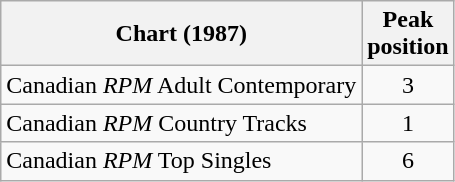<table class="wikitable sortable">
<tr>
<th>Chart (1987)</th>
<th>Peak<br>position</th>
</tr>
<tr>
<td>Canadian <em>RPM</em> Adult Contemporary</td>
<td align="center">3</td>
</tr>
<tr>
<td>Canadian <em>RPM</em> Country Tracks</td>
<td align="center">1</td>
</tr>
<tr>
<td>Canadian <em>RPM</em> Top Singles</td>
<td align="center">6</td>
</tr>
</table>
